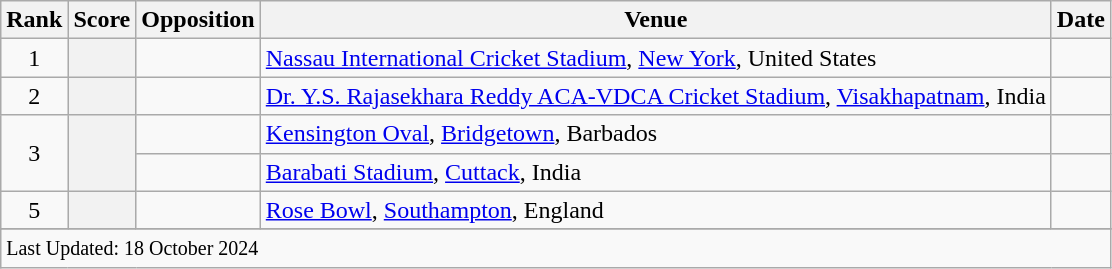<table class="wikitable sortable">
<tr>
<th scope=col>Rank</th>
<th scope=col>Score</th>
<th scope=col>Opposition</th>
<th scope=col>Venue</th>
<th scope=col>Date</th>
</tr>
<tr>
<td align=center>1</td>
<th scope=row style=text-align:center;></th>
<td></td>
<td><a href='#'>Nassau International Cricket Stadium</a>, <a href='#'>New York</a>, United States</td>
<td></td>
</tr>
<tr>
<td align=center>2</td>
<th scope=row style=text-align:center;></th>
<td></td>
<td><a href='#'>Dr. Y.S. Rajasekhara Reddy ACA-VDCA Cricket Stadium</a>, <a href='#'>Visakhapatnam</a>, India</td>
<td></td>
</tr>
<tr>
<td align=center rowspan=2>3</td>
<th scope=row style=text-align:center; rowspan=2></th>
<td></td>
<td><a href='#'>Kensington Oval</a>, <a href='#'>Bridgetown</a>, Barbados</td>
<td> </td>
</tr>
<tr>
<td></td>
<td><a href='#'>Barabati Stadium</a>, <a href='#'>Cuttack</a>, India</td>
<td></td>
</tr>
<tr>
<td align=center>5</td>
<th scope=row style=text-align:center;></th>
<td></td>
<td><a href='#'>Rose Bowl</a>, <a href='#'>Southampton</a>, England</td>
<td></td>
</tr>
<tr>
</tr>
<tr class=sortbottom>
<td colspan=5><small>Last Updated: 18 October 2024</small></td>
</tr>
</table>
